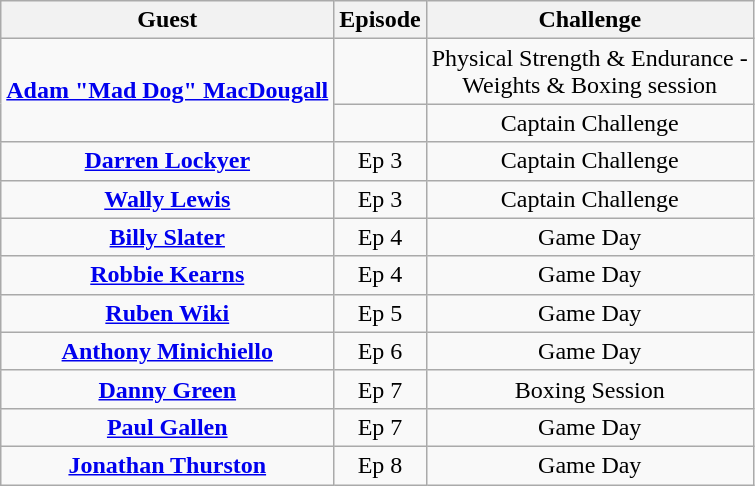<table class="wikitable plainrowheaders" style="text-align: center">
<tr>
<th>Guest</th>
<th>Episode</th>
<th>Challenge</th>
</tr>
<tr>
<td rowspan="2"><strong><a href='#'>Adam "Mad Dog" MacDougall</a></strong></td>
<td></td>
<td>Physical Strength & Endurance -<br>Weights & Boxing session</td>
</tr>
<tr>
<td></td>
<td>Captain Challenge</td>
</tr>
<tr>
<td><strong><a href='#'>Darren Lockyer</a></strong></td>
<td>Ep 3</td>
<td>Captain Challenge</td>
</tr>
<tr>
<td><strong><a href='#'>Wally Lewis</a></strong></td>
<td>Ep 3</td>
<td>Captain Challenge</td>
</tr>
<tr>
<td><strong><a href='#'>Billy Slater</a></strong></td>
<td>Ep 4</td>
<td>Game Day</td>
</tr>
<tr>
<td><strong><a href='#'>Robbie Kearns</a></strong></td>
<td>Ep 4</td>
<td>Game Day</td>
</tr>
<tr>
<td><strong><a href='#'>Ruben Wiki</a></strong></td>
<td>Ep 5</td>
<td>Game Day</td>
</tr>
<tr>
<td><strong><a href='#'>Anthony Minichiello</a></strong></td>
<td>Ep 6</td>
<td>Game Day</td>
</tr>
<tr>
<td><strong><a href='#'>Danny Green</a></strong></td>
<td>Ep 7</td>
<td>Boxing Session</td>
</tr>
<tr>
<td><strong><a href='#'>Paul Gallen</a></strong></td>
<td>Ep 7</td>
<td>Game Day</td>
</tr>
<tr>
<td><strong><a href='#'>Jonathan Thurston</a></strong></td>
<td>Ep 8</td>
<td>Game Day</td>
</tr>
</table>
